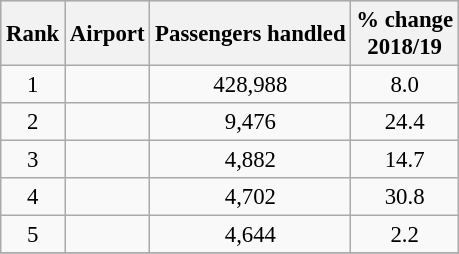<table class="wikitable sortable" style="font-size: 95%" width= align=>
<tr style="background:lightgrey;">
<th>Rank</th>
<th>Airport</th>
<th>Passengers handled</th>
<th>% change<br>2018/19</th>
</tr>
<tr>
<td align=center>1</td>
<td></td>
<td align=center>428,988</td>
<td align=center> 8.0</td>
</tr>
<tr>
<td align=center>2</td>
<td></td>
<td align=center>9,476</td>
<td align=center> 24.4</td>
</tr>
<tr>
<td align=center>3</td>
<td></td>
<td align=center>4,882</td>
<td align=center> 14.7</td>
</tr>
<tr>
<td align=center>4</td>
<td></td>
<td align=center>4,702</td>
<td align=center> 30.8</td>
</tr>
<tr>
<td align=center>5</td>
<td></td>
<td align=center>4,644</td>
<td align=center> 2.2</td>
</tr>
<tr>
</tr>
</table>
